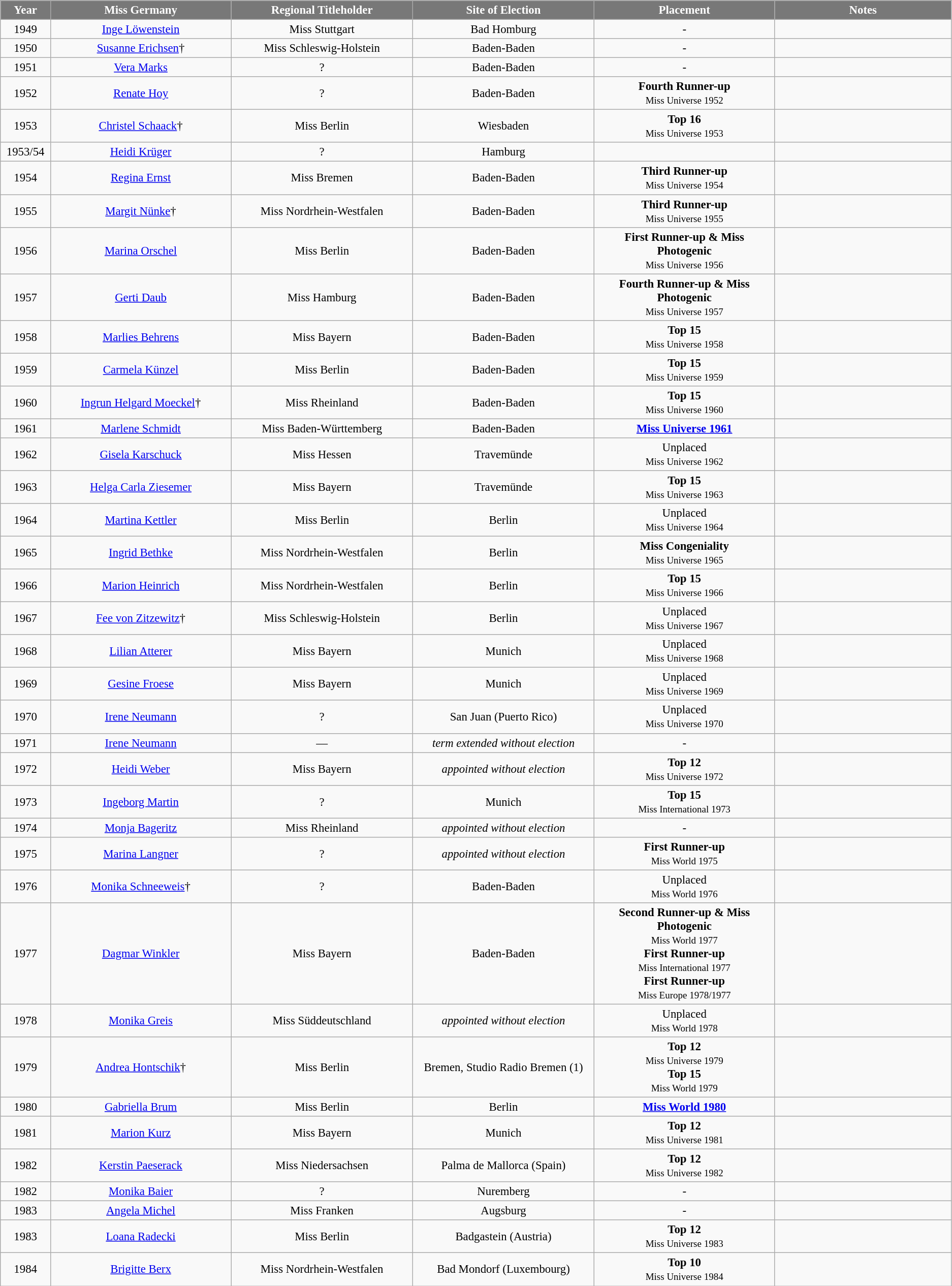<table class="wikitable sortable" style="font-size: 95%; text-align:center">
<tr>
<th width="60" style="background-color:#787878;color:#FFFFFF;">Year</th>
<th width="250" style="background-color:#787878;color:#FFFFFF;">Miss Germany</th>
<th width="250" style="background-color:#787878;color:#FFFFFF;">Regional Titleholder</th>
<th width="250" style="background-color:#787878;color:#FFFFFF;">Site of Election</th>
<th width="250" style="background-color:#787878;color:#FFFFFF;">Placement</th>
<th width="250" style="background-color:#787878;color:#FFFFFF;">Notes</th>
</tr>
<tr>
<td>1949</td>
<td><a href='#'>Inge Löwenstein</a></td>
<td>Miss Stuttgart</td>
<td>Bad Homburg</td>
<td>-</td>
<td></td>
</tr>
<tr>
<td>1950</td>
<td><a href='#'>Susanne Erichsen</a>†</td>
<td> Miss Schleswig-Holstein</td>
<td>Baden-Baden</td>
<td>-</td>
<td></td>
</tr>
<tr>
<td>1951</td>
<td><a href='#'>Vera Marks</a></td>
<td>?</td>
<td>Baden-Baden</td>
<td>-</td>
<td></td>
</tr>
<tr>
<td>1952</td>
<td><a href='#'>Renate Hoy</a></td>
<td>?</td>
<td>Baden-Baden</td>
<td><strong>Fourth Runner-up</strong><br><small>Miss Universe 1952</small></td>
<td></td>
</tr>
<tr>
<td>1953</td>
<td><a href='#'>Christel Schaack</a>†</td>
<td> Miss Berlin</td>
<td>Wiesbaden</td>
<td><strong>Top 16</strong><br><small>Miss Universe 1953</small></td>
<td></td>
</tr>
<tr>
<td>1953/54</td>
<td><a href='#'>Heidi Krüger</a></td>
<td>?</td>
<td>Hamburg</td>
<td></td>
<td></td>
</tr>
<tr>
<td>1954</td>
<td><a href='#'>Regina Ernst</a></td>
<td> Miss Bremen</td>
<td>Baden-Baden</td>
<td><strong>Third Runner-up</strong><br><small>Miss Universe 1954</small></td>
<td></td>
</tr>
<tr>
<td>1955</td>
<td><a href='#'>Margit Nünke</a>†</td>
<td> Miss Nordrhein-Westfalen</td>
<td>Baden-Baden</td>
<td><strong>Third Runner-up</strong><br><small>Miss Universe 1955</small></td>
<td></td>
</tr>
<tr>
<td>1956</td>
<td><a href='#'>Marina Orschel</a><br></td>
<td> Miss Berlin</td>
<td>Baden-Baden</td>
<td><strong>First Runner-up & Miss Photogenic</strong><br><small>Miss Universe 1956</small></td>
<td></td>
</tr>
<tr>
<td>1957</td>
<td><a href='#'>Gerti Daub</a></td>
<td> Miss Hamburg</td>
<td>Baden-Baden</td>
<td><strong>Fourth Runner-up & Miss Photogenic</strong><br><small>Miss Universe 1957</small></td>
<td></td>
</tr>
<tr>
<td>1958</td>
<td><a href='#'>Marlies Behrens</a></td>
<td> Miss Bayern</td>
<td>Baden-Baden</td>
<td><strong>Top 15</strong><br><small>Miss Universe 1958</small></td>
<td></td>
</tr>
<tr>
<td>1959</td>
<td><a href='#'>Carmela Künzel</a></td>
<td> Miss Berlin</td>
<td>Baden-Baden</td>
<td><strong>Top 15</strong><br><small>Miss Universe 1959</small></td>
<td></td>
</tr>
<tr>
<td>1960</td>
<td><a href='#'>Ingrun Helgard Moeckel</a>†</td>
<td> Miss Rheinland</td>
<td>Baden-Baden</td>
<td><strong>Top 15</strong><br><small>Miss Universe 1960</small></td>
<td></td>
</tr>
<tr>
<td>1961</td>
<td><a href='#'>Marlene Schmidt</a></td>
<td> Miss Baden-Württemberg</td>
<td>Baden-Baden</td>
<td><strong><a href='#'>Miss Universe 1961</a></strong></td>
<td></td>
</tr>
<tr>
<td>1962</td>
<td><a href='#'>Gisela Karschuck</a></td>
<td> Miss Hessen</td>
<td>Travemünde</td>
<td>Unplaced<br><small>Miss Universe 1962</small></td>
<td></td>
</tr>
<tr>
<td>1963</td>
<td><a href='#'>Helga Carla Ziesemer</a></td>
<td> Miss Bayern</td>
<td>Travemünde</td>
<td><strong>Top 15</strong><br><small>Miss Universe 1963</small></td>
<td></td>
</tr>
<tr>
<td>1964</td>
<td><a href='#'>Martina Kettler</a></td>
<td> Miss Berlin</td>
<td>Berlin</td>
<td>Unplaced<br><small>Miss Universe 1964</small></td>
<td></td>
</tr>
<tr>
<td>1965</td>
<td><a href='#'>Ingrid Bethke</a></td>
<td> Miss Nordrhein-Westfalen</td>
<td>Berlin</td>
<td><strong>Miss Congeniality</strong><br><small>Miss Universe 1965</small></td>
<td></td>
</tr>
<tr>
<td>1966</td>
<td><a href='#'>Marion Heinrich</a></td>
<td> Miss Nordrhein-Westfalen</td>
<td>Berlin</td>
<td><strong>Top 15</strong><br><small>Miss Universe 1966</small></td>
<td></td>
</tr>
<tr>
<td>1967</td>
<td><a href='#'>Fee von Zitzewitz</a>†</td>
<td> Miss Schleswig-Holstein</td>
<td>Berlin</td>
<td>Unplaced<br><small>Miss Universe 1967</small></td>
<td></td>
</tr>
<tr>
<td>1968</td>
<td><a href='#'>Lilian Atterer</a></td>
<td> Miss Bayern</td>
<td>Munich</td>
<td>Unplaced<br><small>Miss Universe 1968</small></td>
<td></td>
</tr>
<tr>
<td>1969</td>
<td><a href='#'>Gesine Froese</a></td>
<td> Miss Bayern</td>
<td>Munich</td>
<td>Unplaced<br><small>Miss Universe 1969</small></td>
<td></td>
</tr>
<tr>
<td>1970</td>
<td><a href='#'>Irene Neumann</a></td>
<td>?</td>
<td>San Juan (Puerto Rico)</td>
<td>Unplaced<br><small>Miss Universe 1970</small></td>
<td></td>
</tr>
<tr>
<td>1971</td>
<td><a href='#'>Irene Neumann</a></td>
<td>—</td>
<td><em>term extended without election</em></td>
<td>-</td>
<td></td>
</tr>
<tr>
<td>1972</td>
<td><a href='#'>Heidi Weber</a></td>
<td> Miss Bayern</td>
<td><em>appointed without election</em></td>
<td><strong>Top 12</strong><br><small>Miss Universe 1972</small></td>
<td></td>
</tr>
<tr>
<td>1973</td>
<td><a href='#'>Ingeborg Martin</a></td>
<td>?</td>
<td>Munich</td>
<td><strong>Top 15</strong><br><small>Miss International 1973</small></td>
<td></td>
</tr>
<tr>
<td>1974</td>
<td><a href='#'>Monja Bageritz</a></td>
<td> Miss Rheinland</td>
<td><em>appointed without election</em></td>
<td>-</td>
<td></td>
</tr>
<tr>
<td>1975</td>
<td><a href='#'>Marina Langner</a></td>
<td>?</td>
<td><em>appointed without election</em></td>
<td><strong>First Runner-up</strong><br><small>Miss World 1975</small></td>
<td></td>
</tr>
<tr>
<td>1976</td>
<td><a href='#'>Monika Schneeweis</a>†</td>
<td>?</td>
<td>Baden-Baden</td>
<td>Unplaced<br><small>Miss World 1976</small></td>
<td></td>
</tr>
<tr>
<td>1977</td>
<td><a href='#'>Dagmar Winkler</a></td>
<td> Miss Bayern</td>
<td>Baden-Baden</td>
<td><strong>Second Runner-up & Miss Photogenic</strong><br><small>Miss World 1977</small><br><strong>First Runner-up</strong><br><small>Miss International 1977</small><br><strong>First Runner-up</strong><br><small>Miss Europe 1978/1977</small></td>
<td></td>
</tr>
<tr>
<td>1978</td>
<td><a href='#'>Monika Greis</a></td>
<td> Miss Süddeutschland</td>
<td><em>appointed without election</em></td>
<td>Unplaced<br><small>Miss World 1978</small></td>
<td></td>
</tr>
<tr>
<td>1979</td>
<td><a href='#'>Andrea Hontschik</a>†</td>
<td> Miss Berlin</td>
<td>Bremen, Studio Radio Bremen (1)</td>
<td><strong>Top 12</strong><br><small>Miss Universe 1979</small><br><strong>Top 15</strong><br><small>Miss World 1979</small></td>
<td></td>
</tr>
<tr>
<td>1980</td>
<td><a href='#'>Gabriella Brum</a></td>
<td> Miss Berlin</td>
<td>Berlin</td>
<td><strong><a href='#'>Miss World 1980</a></strong></td>
<td></td>
</tr>
<tr>
<td>1981</td>
<td><a href='#'>Marion Kurz</a></td>
<td> Miss Bayern</td>
<td>Munich</td>
<td><strong>Top 12</strong><br><small>Miss Universe 1981</small></td>
<td></td>
</tr>
<tr>
<td>1982</td>
<td><a href='#'>Kerstin Paeserack</a></td>
<td> Miss Niedersachsen</td>
<td>Palma de Mallorca (Spain)</td>
<td><strong>Top 12</strong><br><small>Miss Universe 1982</small></td>
<td></td>
</tr>
<tr>
<td>1982</td>
<td><a href='#'>Monika Baier</a></td>
<td>?</td>
<td>Nuremberg</td>
<td>-</td>
<td></td>
</tr>
<tr>
<td>1983</td>
<td><a href='#'>Angela Michel</a></td>
<td> Miss Franken</td>
<td>Augsburg</td>
<td>-</td>
<td></td>
</tr>
<tr>
<td>1983</td>
<td><a href='#'>Loana Radecki</a></td>
<td> Miss Berlin</td>
<td>Badgastein (Austria)</td>
<td><strong>Top 12</strong><br><small>Miss Universe 1983</small></td>
<td></td>
</tr>
<tr>
<td>1984</td>
<td><a href='#'>Brigitte Berx</a></td>
<td> Miss Nordrhein-Westfalen</td>
<td>Bad Mondorf (Luxembourg)</td>
<td><strong>Top 10</strong><br><small>Miss Universe 1984</small></td>
<td></td>
</tr>
</table>
